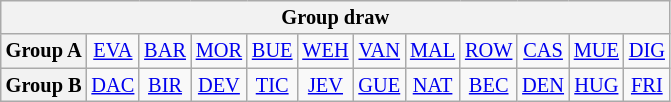<table class="wikitable" style="text-align:center; font-size:85%">
<tr>
<th colspan="12">Group draw</th>
</tr>
<tr>
<th>Group A</th>
<td> <a href='#'>EVA</a></td>
<td> <a href='#'>BAR</a></td>
<td> <a href='#'>MOR</a></td>
<td> <a href='#'>BUE</a></td>
<td> <a href='#'>WEH</a></td>
<td> <a href='#'>VAN</a></td>
<td> <a href='#'>MAL</a></td>
<td> <a href='#'>ROW</a></td>
<td> <a href='#'>CAS</a></td>
<td> <a href='#'>MUE</a></td>
<td> <a href='#'>DIG</a></td>
</tr>
<tr>
<th>Group B</th>
<td> <a href='#'>DAC</a></td>
<td> <a href='#'>BIR</a></td>
<td> <a href='#'>DEV</a></td>
<td> <a href='#'>TIC</a></td>
<td> <a href='#'>JEV</a></td>
<td> <a href='#'>GUE</a></td>
<td> <a href='#'>NAT</a></td>
<td> <a href='#'>BEC</a></td>
<td> <a href='#'>DEN</a></td>
<td> <a href='#'>HUG</a></td>
<td> <a href='#'>FRI</a></td>
</tr>
</table>
